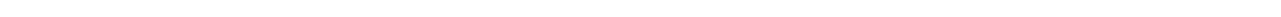<table style="width:88%; text-align:center;">
<tr style="color:white;">
<td style="background:"><strong>7</strong></td>
<td style="background:"><strong>4</strong></td>
<td style="background:"><strong>7</strong></td>
<td style="background:"><strong>1</strong></td>
<td style="background:"><strong>13</strong></td>
</tr>
</table>
